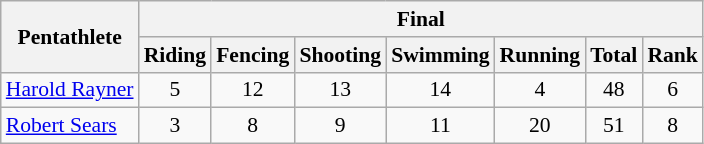<table class=wikitable style="font-size:90%">
<tr>
<th rowspan=2>Pentathlete</th>
<th colspan=7>Final</th>
</tr>
<tr>
<th>Riding</th>
<th>Fencing</th>
<th>Shooting</th>
<th>Swimming</th>
<th>Running</th>
<th>Total</th>
<th>Rank</th>
</tr>
<tr>
<td><a href='#'>Harold Rayner</a></td>
<td align=center>5</td>
<td align=center>12</td>
<td align=center>13</td>
<td align=center>14</td>
<td align=center>4</td>
<td align=center>48</td>
<td align=center>6</td>
</tr>
<tr>
<td><a href='#'>Robert Sears</a></td>
<td align=center>3</td>
<td align=center>8</td>
<td align=center>9</td>
<td align=center>11</td>
<td align=center>20</td>
<td align=center>51</td>
<td align=center>8</td>
</tr>
</table>
